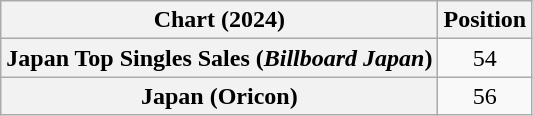<table class="wikitable sortable plainrowheaders" style="text-align:center">
<tr>
<th scope="col">Chart (2024)</th>
<th scope="col">Position</th>
</tr>
<tr>
<th scope="row">Japan Top Singles Sales (<em>Billboard Japan</em>)</th>
<td>54</td>
</tr>
<tr>
<th scope="row">Japan (Oricon)</th>
<td>56</td>
</tr>
</table>
